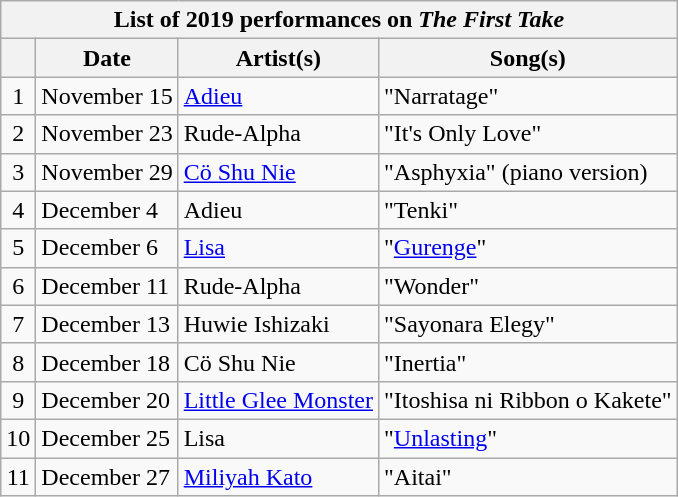<table class="wikitable plainrowheaders collapsible">
<tr>
<th scope="col" colspan="4">List of 2019 performances on <em>The First Take</em></th>
</tr>
<tr>
<th scope="col"></th>
<th scope="col">Date</th>
<th scope="col">Artist(s)</th>
<th scope="col">Song(s)</th>
</tr>
<tr>
<td style="text-align:center">1</td>
<td>November 15</td>
<td><a href='#'>Adieu</a></td>
<td>"Narratage"</td>
</tr>
<tr>
<td style="text-align:center">2</td>
<td>November 23</td>
<td>Rude-Alpha</td>
<td>"It's Only Love"</td>
</tr>
<tr>
<td style="text-align:center">3</td>
<td>November 29</td>
<td><a href='#'>Cö Shu Nie</a></td>
<td>"Asphyxia" (piano version)</td>
</tr>
<tr>
<td style="text-align:center">4</td>
<td>December 4</td>
<td>Adieu</td>
<td>"Tenki"</td>
</tr>
<tr>
<td style="text-align:center">5</td>
<td>December 6</td>
<td><a href='#'>Lisa</a></td>
<td>"<a href='#'>Gurenge</a>"</td>
</tr>
<tr>
<td style="text-align:center">6</td>
<td>December 11</td>
<td>Rude-Alpha</td>
<td>"Wonder"</td>
</tr>
<tr>
<td style="text-align:center">7</td>
<td>December 13</td>
<td>Huwie Ishizaki</td>
<td>"Sayonara Elegy"</td>
</tr>
<tr>
<td style="text-align:center">8</td>
<td>December 18</td>
<td>Cö Shu Nie</td>
<td>"Inertia"</td>
</tr>
<tr>
<td style="text-align:center">9</td>
<td>December 20</td>
<td><a href='#'>Little Glee Monster</a></td>
<td>"Itoshisa ni Ribbon o Kakete"</td>
</tr>
<tr>
<td style="text-align:center">10</td>
<td>December 25</td>
<td>Lisa</td>
<td>"<a href='#'>Unlasting</a>"</td>
</tr>
<tr>
<td style="text-align:center">11</td>
<td>December 27</td>
<td><a href='#'>Miliyah Kato</a></td>
<td>"Aitai"</td>
</tr>
</table>
